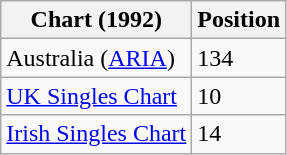<table class="wikitable">
<tr>
<th>Chart (1992)</th>
<th>Position</th>
</tr>
<tr>
<td>Australia (<a href='#'>ARIA</a>)</td>
<td>134</td>
</tr>
<tr>
<td><a href='#'>UK Singles Chart</a></td>
<td>10</td>
</tr>
<tr>
<td><a href='#'>Irish Singles Chart</a></td>
<td>14</td>
</tr>
</table>
